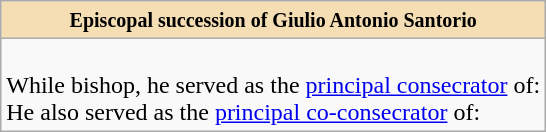<table role="presentation" class="wikitable mw-collapsible mw-collapsed"|>
<tr>
<th style="background:#F5DEB3"><small>Episcopal succession of Giulio Antonio Santorio</small></th>
</tr>
<tr>
<td><br>While bishop, he served as the <a href='#'>principal consecrator</a> of:
<br>He also served as the <a href='#'>principal co-consecrator</a> of:
</td>
</tr>
</table>
